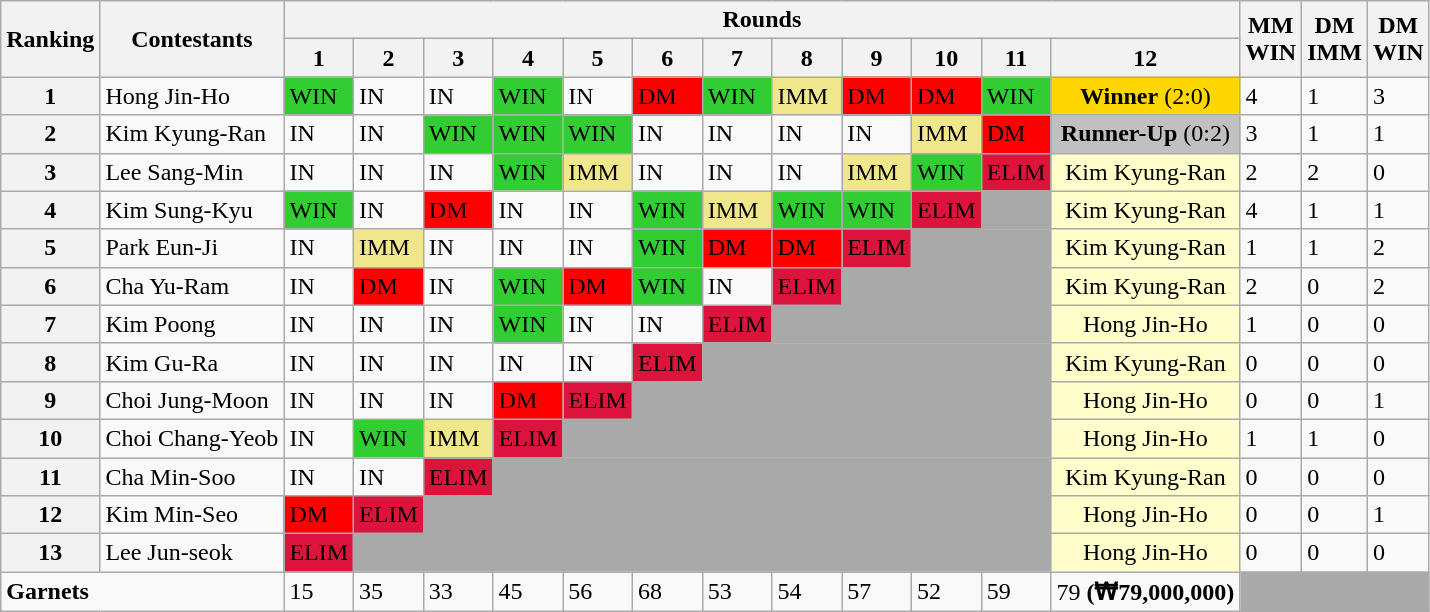<table class="wikitable">
<tr>
<th rowspan="2">Ranking</th>
<th rowspan="2">Contestants</th>
<th bgcolor=#efefef Colspan = 12>Rounds</th>
<th rowspan="2">MM<br>WIN</th>
<th rowspan="2">DM<br>IMM</th>
<th rowspan="2">DM<br>WIN</th>
</tr>
<tr>
<th bgcolor=#efefef>1</th>
<th bgcolor=#efefef>2</th>
<th bgcolor=#efefef>3</th>
<th bgcolor=#efefef>4</th>
<th bgcolor=#efefef>5</th>
<th bgcolor=#efefef>6</th>
<th bgcolor=#efefef>7</th>
<th bgcolor=#efefef>8</th>
<th bgcolor=#efefef>9</th>
<th bgcolor=#efefef>10</th>
<th bgcolor=#efefef>11</th>
<th bgcolor=#efefef>12</th>
</tr>
<tr>
<th>1</th>
<td>Hong Jin-Ho</td>
<td style="background:limegreen;">WIN</td>
<td>IN</td>
<td>IN</td>
<td style="background:limegreen;">WIN</td>
<td>IN</td>
<td style="background:red;">DM</td>
<td style="background:limegreen;">WIN</td>
<td style="background:khaki;">IMM</td>
<td style="background:red;">DM</td>
<td style="background:red;">DM</td>
<td style="background:limegreen;">WIN</td>
<td style="background:gold;" align="middle"><strong>Winner</strong> (2:0)</td>
<td>4</td>
<td>1</td>
<td>3</td>
</tr>
<tr>
<th>2</th>
<td>Kim Kyung-Ran</td>
<td>IN</td>
<td>IN</td>
<td style="background:limegreen;">WIN</td>
<td style="background:limegreen;">WIN</td>
<td style="background:limegreen;">WIN</td>
<td>IN</td>
<td>IN</td>
<td>IN</td>
<td>IN</td>
<td style="background:khaki;">IMM</td>
<td style="background:red;">DM</td>
<td style="background:silver;" align="middle"><strong>Runner-Up</strong> (0:2)</td>
<td>3</td>
<td>1</td>
<td>1</td>
</tr>
<tr>
<th>3</th>
<td>Lee Sang-Min</td>
<td>IN</td>
<td>IN</td>
<td>IN</td>
<td style="background:limegreen;">WIN</td>
<td style="background:khaki;">IMM</td>
<td>IN</td>
<td>IN</td>
<td>IN</td>
<td style="background:khaki;">IMM</td>
<td style="background:limegreen;">WIN</td>
<td style="background:crimson;">ELIM</td>
<td style="background:#FFFFCC;" align="middle">Kim Kyung-Ran</td>
<td>2</td>
<td>2</td>
<td>0</td>
</tr>
<tr>
<th>4</th>
<td>Kim Sung-Kyu</td>
<td style="background:limegreen;">WIN</td>
<td>IN</td>
<td style="background:red;">DM</td>
<td>IN</td>
<td>IN</td>
<td style="background:limegreen;">WIN</td>
<td style="background:khaki;">IMM</td>
<td style="background:limegreen;">WIN</td>
<td style="background:limegreen;">WIN</td>
<td style="background:crimson;">ELIM</td>
<td colspan="1" style="background:darkgrey;"></td>
<td style="background:#FFFFCC;" align="middle">Kim Kyung-Ran</td>
<td>4</td>
<td>1</td>
<td>1</td>
</tr>
<tr>
<th>5</th>
<td>Park Eun-Ji</td>
<td>IN</td>
<td style="background:khaki;">IMM</td>
<td>IN</td>
<td>IN</td>
<td>IN</td>
<td style="background:limegreen;">WIN</td>
<td style="background:red;">DM</td>
<td style="background:red;">DM</td>
<td style="background:crimson;">ELIM</td>
<td colspan="2" style="background:darkgrey;"></td>
<td style="background:#FFFFCC;" align="middle">Kim Kyung-Ran</td>
<td>1</td>
<td>1</td>
<td>2</td>
</tr>
<tr>
<th>6</th>
<td>Cha Yu-Ram</td>
<td>IN</td>
<td style="background:red;">DM</td>
<td>IN</td>
<td style="background:limegreen;">WIN</td>
<td style="background:red;">DM</td>
<td style="background:limegreen;">WIN</td>
<td>IN</td>
<td style="background:crimson;">ELIM</td>
<td colspan="3" style="background:darkgrey;"></td>
<td style="background:#FFFFCC;" align="middle">Kim Kyung-Ran</td>
<td>2</td>
<td>0</td>
<td>2</td>
</tr>
<tr>
<th>7</th>
<td>Kim Poong</td>
<td>IN</td>
<td>IN</td>
<td>IN</td>
<td style="background:limegreen;">WIN</td>
<td>IN</td>
<td>IN</td>
<td style="background:crimson;">ELIM</td>
<td colspan="4" style="background:darkgrey;"></td>
<td style="background:#FFFFCC;" align="middle">Hong Jin-Ho</td>
<td>1</td>
<td>0</td>
<td>0</td>
</tr>
<tr>
<th>8</th>
<td>Kim Gu-Ra</td>
<td>IN</td>
<td>IN</td>
<td>IN</td>
<td>IN</td>
<td>IN</td>
<td style="background:crimson;">ELIM</td>
<td colspan="5" style="background:darkgrey;"></td>
<td style="background:#FFFFCC;" align="middle">Kim Kyung-Ran</td>
<td>0</td>
<td>0</td>
<td>0</td>
</tr>
<tr>
<th>9</th>
<td>Choi Jung-Moon</td>
<td>IN</td>
<td>IN</td>
<td>IN</td>
<td style="background:red;">DM</td>
<td style="background:crimson;">ELIM</td>
<td colspan="6" style="background:darkgrey;"></td>
<td style="background:#FFFFCC;" align="middle">Hong Jin-Ho</td>
<td>0</td>
<td>0</td>
<td>1</td>
</tr>
<tr>
<th>10</th>
<td>Choi Chang-Yeob</td>
<td>IN</td>
<td style="background:limegreen;">WIN</td>
<td style="background:khaki;">IMM</td>
<td style="background:crimson;">ELIM</td>
<td colspan="7" style="background:darkgrey;"></td>
<td style="background:#FFFFCC;" align="middle">Hong Jin-Ho</td>
<td>1</td>
<td>1</td>
<td>0</td>
</tr>
<tr>
<th>11</th>
<td>Cha Min-Soo</td>
<td>IN</td>
<td>IN</td>
<td style="background:crimson;">ELIM</td>
<td colspan="8" style="background:darkgrey;"></td>
<td style="background:#FFFFCC;" align="middle">Kim Kyung-Ran</td>
<td>0</td>
<td>0</td>
<td>0</td>
</tr>
<tr>
<th>12</th>
<td>Kim Min-Seo</td>
<td style="background:red;">DM</td>
<td style="background:crimson;">ELIM</td>
<td colspan="9" style="background:darkgrey;"></td>
<td style="background:#FFFFCC;" align="middle">Hong Jin-Ho</td>
<td>0</td>
<td>0</td>
<td>1</td>
</tr>
<tr>
<th>13</th>
<td>Lee Jun-seok</td>
<td style="background:crimson;">ELIM</td>
<td colspan="10" style="background:darkgrey;"></td>
<td style="background:#FFFFCC;" align="middle">Hong Jin-Ho</td>
<td>0</td>
<td>0</td>
<td>0</td>
</tr>
<tr>
<td colspan="2"><strong>Garnets</strong></td>
<td>15</td>
<td>35</td>
<td>33</td>
<td>45</td>
<td>56</td>
<td>68</td>
<td>53</td>
<td>54</td>
<td>57</td>
<td>52</td>
<td>59</td>
<td>79 <strong>(₩79,000,000)</strong></td>
<td colspan="3" style="background:darkgrey;"></td>
</tr>
</table>
